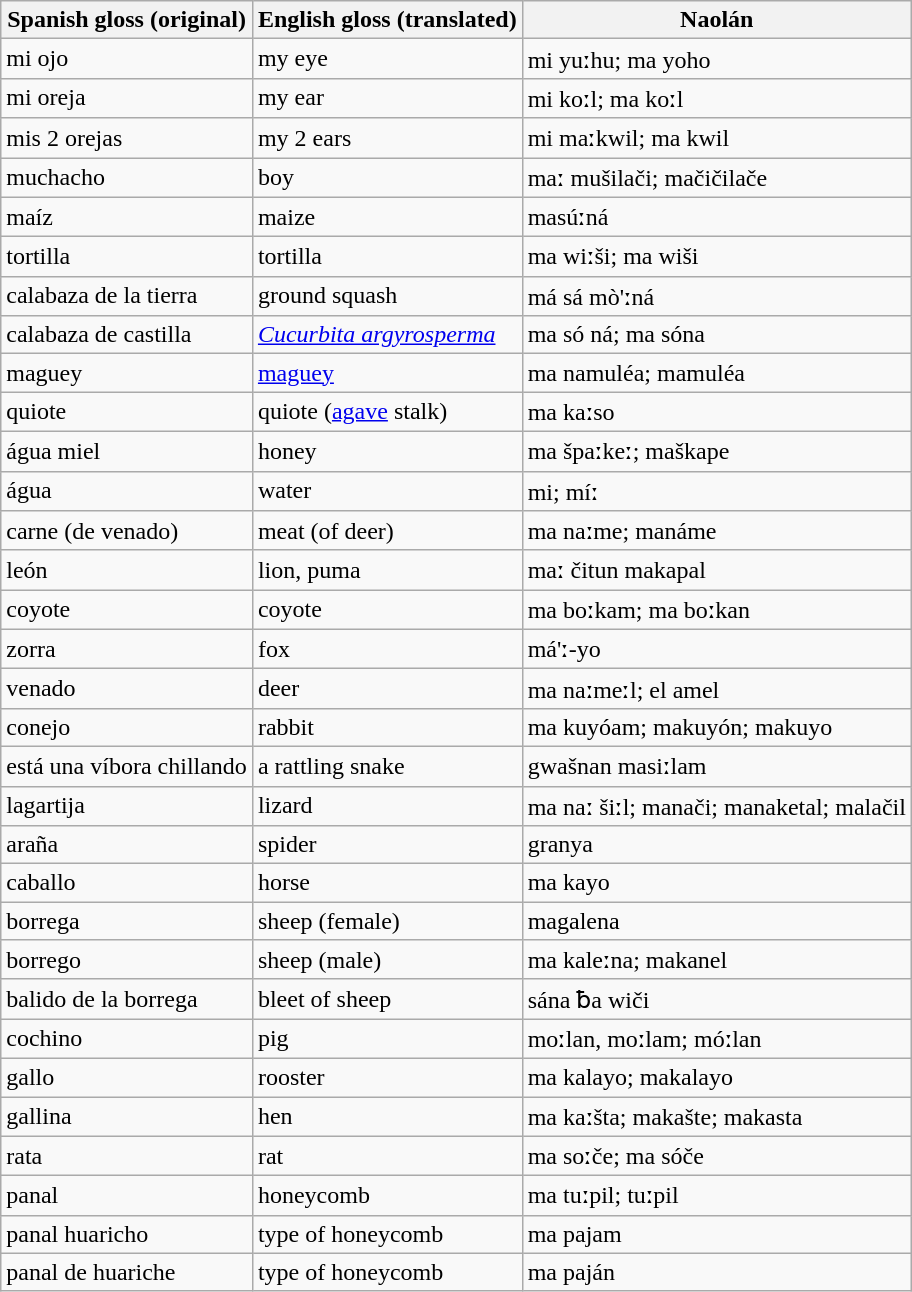<table class="wikitable sortable">
<tr>
<th>Spanish gloss (original)</th>
<th>English gloss (translated)</th>
<th>Naolán</th>
</tr>
<tr>
<td>mi ojo</td>
<td>my eye</td>
<td>mi yuːhu; ma yoho</td>
</tr>
<tr>
<td>mi oreja</td>
<td>my ear</td>
<td>mi koːl; ma koːl</td>
</tr>
<tr>
<td>mis 2 orejas</td>
<td>my 2 ears</td>
<td>mi maːkwil; ma kwil</td>
</tr>
<tr>
<td>muchacho</td>
<td>boy</td>
<td>maː mušilači; mačičilače</td>
</tr>
<tr>
<td>maíz</td>
<td>maize</td>
<td>masúːná</td>
</tr>
<tr>
<td>tortilla</td>
<td>tortilla</td>
<td>ma wiːši; ma wiši</td>
</tr>
<tr>
<td>calabaza de la tierra</td>
<td>ground squash</td>
<td>má sá mò'ːná</td>
</tr>
<tr>
<td>calabaza de castilla</td>
<td><em><a href='#'>Cucurbita argyrosperma</a></em></td>
<td>ma só ná; ma sóna</td>
</tr>
<tr>
<td>maguey</td>
<td><a href='#'>maguey</a></td>
<td>ma namuléa; mamuléa</td>
</tr>
<tr>
<td>quiote</td>
<td>quiote (<a href='#'>agave</a> stalk)</td>
<td>ma kaːso</td>
</tr>
<tr>
<td>água miel</td>
<td>honey</td>
<td>ma špaːkeː; maškape</td>
</tr>
<tr>
<td>água</td>
<td>water</td>
<td>mi; míː</td>
</tr>
<tr>
<td>carne (de venado)</td>
<td>meat (of deer)</td>
<td>ma naːme; manáme</td>
</tr>
<tr>
<td>león</td>
<td>lion, puma</td>
<td>maː čitun makapal</td>
</tr>
<tr>
<td>coyote</td>
<td>coyote</td>
<td>ma boːkam; ma boːkan</td>
</tr>
<tr>
<td>zorra</td>
<td>fox</td>
<td>má'ː-yo</td>
</tr>
<tr>
<td>venado</td>
<td>deer</td>
<td>ma naːmeːl; el amel</td>
</tr>
<tr>
<td>conejo</td>
<td>rabbit</td>
<td>ma kuyóam; makuyón; makuyo</td>
</tr>
<tr>
<td>está una víbora chillando</td>
<td>a rattling snake</td>
<td>gwašnan masiːlam</td>
</tr>
<tr>
<td>lagartija</td>
<td>lizard</td>
<td>ma naː šiːl; manači; manaketal; malačil</td>
</tr>
<tr>
<td>araña</td>
<td>spider</td>
<td>granya</td>
</tr>
<tr>
<td>caballo</td>
<td>horse</td>
<td>ma kayo</td>
</tr>
<tr>
<td>borrega</td>
<td>sheep (female)</td>
<td>magalena</td>
</tr>
<tr>
<td>borrego</td>
<td>sheep (male)</td>
<td>ma kaleːna; makanel</td>
</tr>
<tr>
<td>balido de la borrega</td>
<td>bleet of sheep</td>
<td>sána ƀa wiči</td>
</tr>
<tr>
<td>cochino</td>
<td>pig</td>
<td>moːlan, moːlam; móːlan</td>
</tr>
<tr>
<td>gallo</td>
<td>rooster</td>
<td>ma kalayo; makalayo</td>
</tr>
<tr>
<td>gallina</td>
<td>hen</td>
<td>ma kaːšta; makašte; makasta</td>
</tr>
<tr>
<td>rata</td>
<td>rat</td>
<td>ma soːče; ma sóče</td>
</tr>
<tr>
<td>panal</td>
<td>honeycomb</td>
<td>ma tuːpil; tuːpil</td>
</tr>
<tr>
<td>panal huaricho</td>
<td>type of honeycomb</td>
<td>ma pajam</td>
</tr>
<tr>
<td>panal de huariche</td>
<td>type of honeycomb</td>
<td>ma paján</td>
</tr>
</table>
